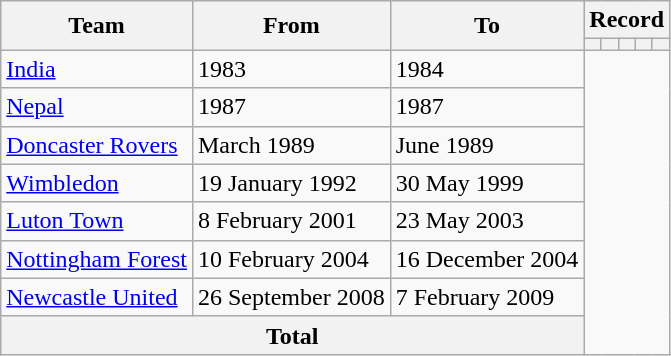<table class=wikitable style="text-align: center">
<tr>
<th rowspan=2>Team</th>
<th rowspan=2>From</th>
<th rowspan=2>To</th>
<th colspan=5>Record</th>
</tr>
<tr>
<th></th>
<th></th>
<th></th>
<th></th>
<th></th>
</tr>
<tr>
<td align=left><a href='#'>India</a></td>
<td align=left>1983</td>
<td align=left>1984<br></td>
</tr>
<tr>
<td align=left><a href='#'>Nepal</a></td>
<td align=left>1987</td>
<td align=left>1987<br></td>
</tr>
<tr>
<td align=left><a href='#'>Doncaster Rovers</a></td>
<td align=left>March 1989</td>
<td align=left>June 1989<br></td>
</tr>
<tr>
<td align=left><a href='#'>Wimbledon</a></td>
<td align=left>19 January 1992</td>
<td align=left>30 May 1999<br></td>
</tr>
<tr>
<td align=left><a href='#'>Luton Town</a></td>
<td align=left>8 February 2001</td>
<td align=left>23 May 2003<br></td>
</tr>
<tr>
<td align=left><a href='#'>Nottingham Forest</a></td>
<td align=left>10 February 2004</td>
<td align=left>16 December 2004<br></td>
</tr>
<tr>
<td align=left><a href='#'>Newcastle United</a></td>
<td align=left>26 September 2008</td>
<td align=left>7 February 2009<br></td>
</tr>
<tr>
<th colspan=3>Total<br></th>
</tr>
</table>
